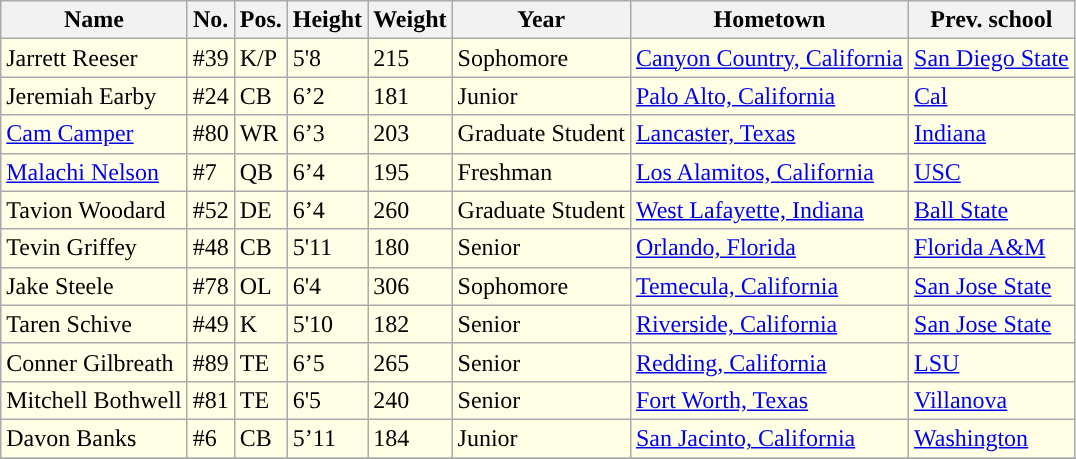<table class="wikitable sortable mw-collapsible mw-collapsed">
<tr>
<th>Name</th>
<th>No.</th>
<th>Pos.</th>
<th>Height</th>
<th>Weight</th>
<th>Year</th>
<th>Hometown</th>
<th class="unsortable">Prev. school</th>
</tr>
<tr style="background:#FFFFE6;">
<td>Jarrett Reeser</td>
<td>#39</td>
<td>K/P</td>
<td>5'8</td>
<td>215</td>
<td> Sophomore</td>
<td><a href='#'>Canyon Country, California</a></td>
<td><a href='#'>San Diego State</a></td>
</tr>
<tr style="background:#FFFFE6;">
<td>Jeremiah Earby</td>
<td>#24</td>
<td>CB</td>
<td>6’2</td>
<td>181</td>
<td>Junior</td>
<td><a href='#'>Palo Alto, California</a></td>
<td><a href='#'>Cal</a></td>
</tr>
<tr style="background:#FFFFE6;">
<td><a href='#'>Cam Camper</a></td>
<td>#80</td>
<td>WR</td>
<td>6’3</td>
<td>203</td>
<td>Graduate Student</td>
<td><a href='#'>Lancaster, Texas</a></td>
<td><a href='#'>Indiana</a></td>
</tr>
<tr style="background:#FFFFE6;">
<td><a href='#'>Malachi Nelson</a></td>
<td>#7</td>
<td>QB</td>
<td>6’4</td>
<td>195</td>
<td> Freshman</td>
<td><a href='#'>Los Alamitos, California</a></td>
<td><a href='#'>USC</a></td>
</tr>
<tr style="background:#FFFFE6;">
<td>Tavion Woodard</td>
<td>#52</td>
<td>DE</td>
<td>6’4</td>
<td>260</td>
<td>Graduate Student</td>
<td><a href='#'>West Lafayette, Indiana</a></td>
<td><a href='#'>Ball State</a></td>
</tr>
<tr style="background:#FFFFE6;">
<td>Tevin Griffey</td>
<td>#48</td>
<td>CB</td>
<td>5'11</td>
<td>180</td>
<td> Senior</td>
<td><a href='#'>Orlando, Florida</a></td>
<td><a href='#'>Florida A&M</a></td>
</tr>
<tr style="background:#FFFFE6;">
<td>Jake Steele</td>
<td>#78</td>
<td>OL</td>
<td>6'4</td>
<td>306</td>
<td> Sophomore</td>
<td><a href='#'>Temecula, California</a></td>
<td><a href='#'>San Jose State</a></td>
</tr>
<tr style="background:#FFFFE6;">
<td>Taren Schive</td>
<td>#49</td>
<td>K</td>
<td>5'10</td>
<td>182</td>
<td>Senior</td>
<td><a href='#'>Riverside, California</a></td>
<td><a href='#'>San Jose State</a></td>
</tr>
<tr style="background:#FFFFE6;">
<td>Conner Gilbreath</td>
<td>#89</td>
<td>TE</td>
<td>6’5</td>
<td>265</td>
<td>Senior</td>
<td><a href='#'>Redding, California</a></td>
<td><a href='#'>LSU</a></td>
</tr>
<tr style="background:#FFFFE6;">
<td>Mitchell Bothwell</td>
<td>#81</td>
<td>TE</td>
<td>6'5</td>
<td>240</td>
<td>Senior</td>
<td><a href='#'>Fort Worth, Texas</a></td>
<td><a href='#'>Villanova</a></td>
</tr>
<tr style="background:#FFFFE6;">
<td>Davon Banks</td>
<td>#6</td>
<td>CB</td>
<td>5’11</td>
<td>184</td>
<td>Junior</td>
<td><a href='#'>San Jacinto, California</a></td>
<td><a href='#'>Washington</a></td>
</tr>
<tr style="background:#FFFFE6;">
</tr>
</table>
